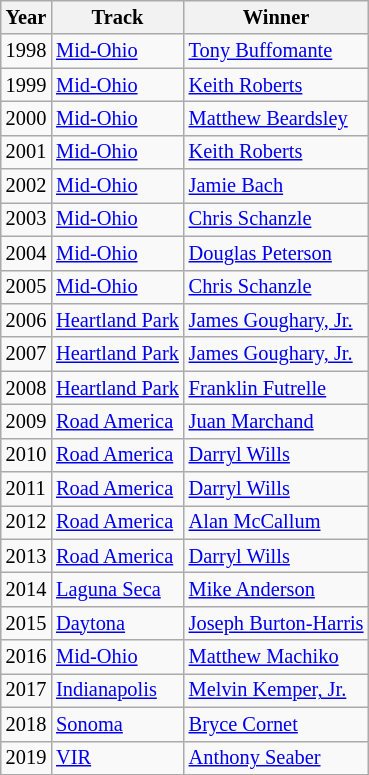<table class="wikitable" style="font-size:85%;">
<tr>
<th>Year</th>
<th>Track</th>
<th>Winner</th>
</tr>
<tr>
<td>1998</td>
<td><a href='#'>Mid-Ohio</a></td>
<td> <a href='#'>Tony Buffomante</a></td>
</tr>
<tr>
<td>1999</td>
<td><a href='#'>Mid-Ohio</a></td>
<td> <a href='#'>Keith Roberts</a></td>
</tr>
<tr>
<td>2000</td>
<td><a href='#'>Mid-Ohio</a></td>
<td> <a href='#'>Matthew Beardsley</a></td>
</tr>
<tr>
<td>2001</td>
<td><a href='#'>Mid-Ohio</a></td>
<td> <a href='#'>Keith Roberts</a></td>
</tr>
<tr>
<td>2002</td>
<td><a href='#'>Mid-Ohio</a></td>
<td> <a href='#'>Jamie Bach</a></td>
</tr>
<tr>
<td>2003</td>
<td><a href='#'>Mid-Ohio</a></td>
<td> <a href='#'>Chris Schanzle</a></td>
</tr>
<tr>
<td>2004</td>
<td><a href='#'>Mid-Ohio</a></td>
<td> <a href='#'>Douglas Peterson</a></td>
</tr>
<tr>
<td>2005</td>
<td><a href='#'>Mid-Ohio</a></td>
<td> <a href='#'>Chris Schanzle</a></td>
</tr>
<tr>
<td>2006</td>
<td><a href='#'>Heartland Park</a></td>
<td> <a href='#'>James Goughary, Jr.</a></td>
</tr>
<tr>
<td>2007</td>
<td><a href='#'>Heartland Park</a></td>
<td> <a href='#'>James Goughary, Jr.</a></td>
</tr>
<tr>
<td>2008</td>
<td><a href='#'>Heartland Park</a></td>
<td> <a href='#'>Franklin Futrelle</a></td>
</tr>
<tr>
<td>2009</td>
<td><a href='#'>Road America</a></td>
<td> <a href='#'>Juan Marchand</a></td>
</tr>
<tr>
<td>2010</td>
<td><a href='#'>Road America</a></td>
<td> <a href='#'>Darryl Wills</a></td>
</tr>
<tr>
<td>2011</td>
<td><a href='#'>Road America</a></td>
<td> <a href='#'>Darryl Wills</a></td>
</tr>
<tr>
<td>2012</td>
<td><a href='#'>Road America</a></td>
<td> <a href='#'>Alan McCallum</a></td>
</tr>
<tr>
<td>2013</td>
<td><a href='#'>Road America</a></td>
<td> <a href='#'>Darryl Wills</a></td>
</tr>
<tr>
<td>2014</td>
<td><a href='#'>Laguna Seca</a></td>
<td> <a href='#'>Mike Anderson</a></td>
</tr>
<tr>
<td>2015</td>
<td><a href='#'>Daytona</a></td>
<td> <a href='#'>Joseph Burton-Harris</a></td>
</tr>
<tr>
<td>2016</td>
<td><a href='#'>Mid-Ohio</a></td>
<td> <a href='#'>Matthew Machiko</a></td>
</tr>
<tr>
<td>2017</td>
<td><a href='#'>Indianapolis</a></td>
<td> <a href='#'>Melvin Kemper, Jr.</a></td>
</tr>
<tr>
<td>2018</td>
<td><a href='#'>Sonoma</a></td>
<td> <a href='#'>Bryce Cornet</a></td>
</tr>
<tr>
<td>2019</td>
<td><a href='#'>VIR</a></td>
<td> <a href='#'>Anthony Seaber</a></td>
</tr>
</table>
